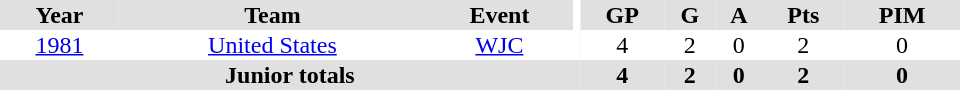<table border="0" cellpadding="1" cellspacing="0" ID="Table3" style="text-align:center; width:40em">
<tr bgcolor="#e0e0e0">
<th>Year</th>
<th>Team</th>
<th>Event</th>
<th rowspan="102" bgcolor="#ffffff"></th>
<th>GP</th>
<th>G</th>
<th>A</th>
<th>Pts</th>
<th>PIM</th>
</tr>
<tr>
<td><a href='#'>1981</a></td>
<td><a href='#'>United States</a></td>
<td><a href='#'>WJC</a></td>
<td>4</td>
<td>2</td>
<td>0</td>
<td>2</td>
<td>0</td>
</tr>
<tr bgcolor="#e0e0e0">
<th colspan="4">Junior totals</th>
<th>4</th>
<th>2</th>
<th>0</th>
<th>2</th>
<th>0</th>
</tr>
</table>
